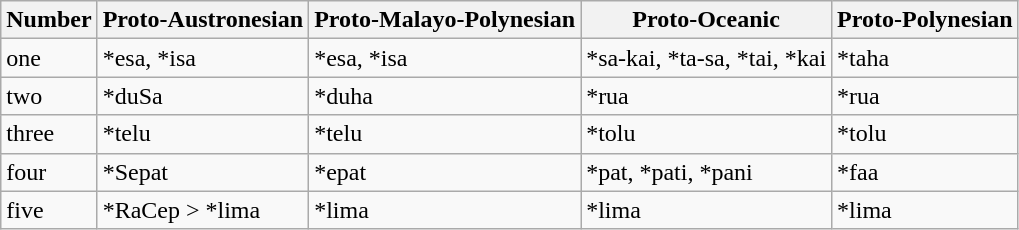<table class="wikitable">
<tr>
<th c=01>Number</th>
<th c=02>Proto-Austronesian</th>
<th c=03>Proto-Malayo-Polynesian</th>
<th c=04>Proto-Oceanic</th>
<th c=05>Proto-Polynesian</th>
</tr>
<tr>
<td c=01>one</td>
<td c=02>*esa, *isa</td>
<td c=03>*esa, *isa</td>
<td c=04>*sa-kai, *ta-sa, *tai, *kai</td>
<td c=05>*taha</td>
</tr>
<tr>
<td c=01>two</td>
<td c=02>*duSa</td>
<td c=03>*duha</td>
<td c=04>*rua</td>
<td c=05>*rua</td>
</tr>
<tr>
<td c=01>three</td>
<td c=02>*telu</td>
<td c=03>*telu</td>
<td c=04>*tolu</td>
<td c=05>*tolu</td>
</tr>
<tr>
<td c=01>four</td>
<td c=02>*Sepat</td>
<td c=03>*epat</td>
<td c=04>*pat, *pati, *pani</td>
<td c=05>*faa</td>
</tr>
<tr>
<td c=01>five</td>
<td c=02>*RaCep > *lima</td>
<td c=03>*lima</td>
<td c=04>*lima</td>
<td c=05>*lima</td>
</tr>
</table>
